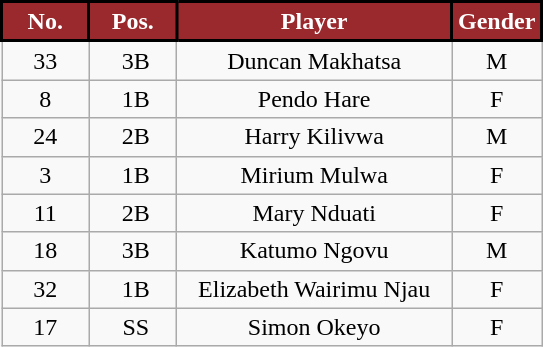<table class="wikitable" style="text-align: center;">
<tr>
<th style="background:#99292D; color:#FFFFFF; border:2px solid #000000; width: 50px;">No.</th>
<th style="background:#99292D; color:#FFFFFF; border:2px solid #000000; width: 50px;">Pos.</th>
<th style="background:#99292D; color:#FFFFFF; border:2px solid #000000; width: 175px;">Player</th>
<th style="background:#99292D; color:#FFFFFF; border:2px solid #000000; width: 50px;">Gender</th>
</tr>
<tr>
<td>33</td>
<td> 3B</td>
<td>Duncan Makhatsa</td>
<td>M</td>
</tr>
<tr>
<td>8</td>
<td> 1B</td>
<td>Pendo Hare</td>
<td>F</td>
</tr>
<tr>
<td>24</td>
<td> 2B</td>
<td>Harry Kilivwa</td>
<td>M</td>
</tr>
<tr>
<td>3</td>
<td> 1B</td>
<td>Mirium Mulwa</td>
<td>F</td>
</tr>
<tr>
<td>11</td>
<td> 2B</td>
<td>Mary Nduati</td>
<td>F</td>
</tr>
<tr>
<td>18</td>
<td> 3B</td>
<td>Katumo Ngovu</td>
<td>M</td>
</tr>
<tr>
<td>32</td>
<td> 1B</td>
<td>Elizabeth Wairimu Njau</td>
<td>F</td>
</tr>
<tr>
<td>17</td>
<td> SS</td>
<td>Simon Okeyo</td>
<td>F</td>
</tr>
</table>
